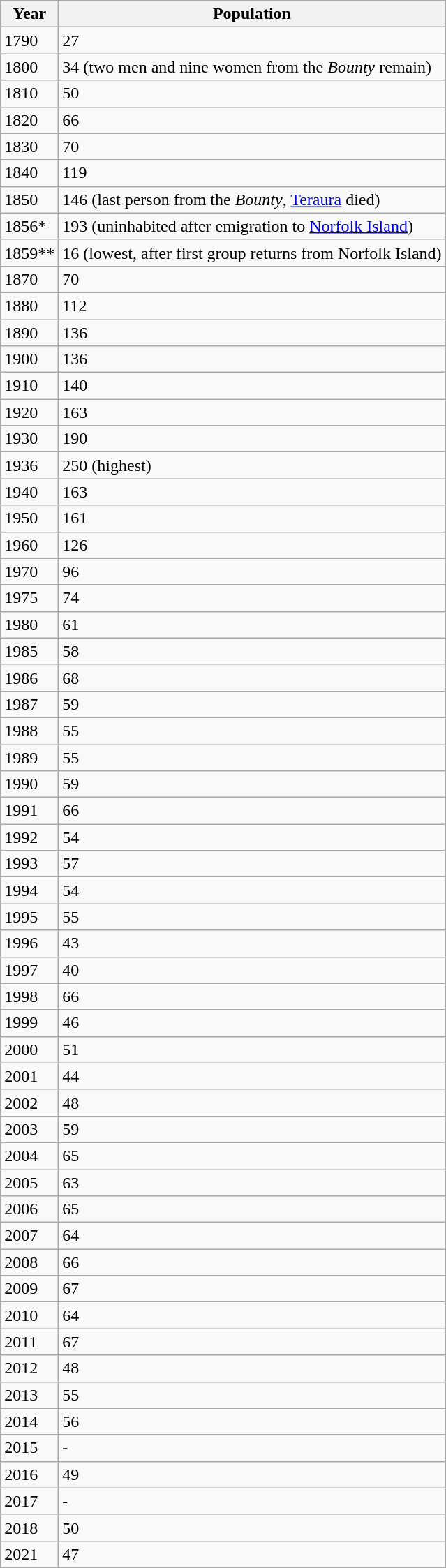<table class="wikitable sortable">
<tr>
<th>Year</th>
<th>Population</th>
</tr>
<tr>
<td>1790</td>
<td>27</td>
</tr>
<tr>
<td>1800</td>
<td>34 (two men and nine women from the <em>Bounty</em> remain)</td>
</tr>
<tr>
<td>1810</td>
<td>50</td>
</tr>
<tr>
<td>1820</td>
<td>66</td>
</tr>
<tr>
<td>1830</td>
<td>70</td>
</tr>
<tr>
<td>1840</td>
<td>119</td>
</tr>
<tr>
<td>1850</td>
<td>146 (last person from the <em>Bounty</em>, <a href='#'>Teraura</a> died)</td>
</tr>
<tr>
<td>1856*</td>
<td>193 (uninhabited after emigration to <a href='#'>Norfolk Island</a>)</td>
</tr>
<tr>
<td>1859**</td>
<td>16 (lowest, after first group returns from Norfolk Island)</td>
</tr>
<tr>
<td>1870</td>
<td>70</td>
</tr>
<tr>
<td>1880</td>
<td>112</td>
</tr>
<tr>
<td>1890</td>
<td>136</td>
</tr>
<tr>
<td>1900</td>
<td>136</td>
</tr>
<tr>
<td>1910</td>
<td>140</td>
</tr>
<tr>
<td>1920</td>
<td>163</td>
</tr>
<tr>
<td>1930</td>
<td>190</td>
</tr>
<tr>
<td>1936</td>
<td>250 (highest)</td>
</tr>
<tr>
<td>1940</td>
<td>163</td>
</tr>
<tr>
<td>1950</td>
<td>161</td>
</tr>
<tr>
<td>1960</td>
<td>126</td>
</tr>
<tr>
<td>1970</td>
<td>96</td>
</tr>
<tr>
<td>1975</td>
<td>74</td>
</tr>
<tr>
<td>1980</td>
<td>61</td>
</tr>
<tr>
<td>1985</td>
<td>58</td>
</tr>
<tr>
<td>1986</td>
<td>68</td>
</tr>
<tr>
<td>1987</td>
<td>59</td>
</tr>
<tr>
<td>1988</td>
<td>55</td>
</tr>
<tr>
<td>1989</td>
<td>55</td>
</tr>
<tr>
<td>1990</td>
<td>59</td>
</tr>
<tr>
<td>1991</td>
<td>66</td>
</tr>
<tr>
<td>1992</td>
<td>54</td>
</tr>
<tr>
<td>1993</td>
<td>57</td>
</tr>
<tr>
<td>1994</td>
<td>54</td>
</tr>
<tr>
<td>1995</td>
<td>55</td>
</tr>
<tr>
<td>1996</td>
<td>43</td>
</tr>
<tr>
<td>1997</td>
<td>40</td>
</tr>
<tr>
<td>1998</td>
<td>66</td>
</tr>
<tr>
<td>1999</td>
<td>46</td>
</tr>
<tr>
<td>2000</td>
<td>51</td>
</tr>
<tr>
<td>2001</td>
<td>44</td>
</tr>
<tr>
<td>2002</td>
<td>48</td>
</tr>
<tr>
<td>2003</td>
<td>59</td>
</tr>
<tr>
<td>2004</td>
<td>65</td>
</tr>
<tr>
<td>2005</td>
<td>63</td>
</tr>
<tr>
<td>2006</td>
<td>65</td>
</tr>
<tr>
<td>2007</td>
<td>64</td>
</tr>
<tr>
<td>2008</td>
<td>66</td>
</tr>
<tr>
<td>2009</td>
<td>67</td>
</tr>
<tr>
<td>2010</td>
<td>64</td>
</tr>
<tr>
<td>2011</td>
<td>67</td>
</tr>
<tr>
<td>2012</td>
<td>48</td>
</tr>
<tr>
<td>2013</td>
<td>55</td>
</tr>
<tr>
<td>2014</td>
<td>56</td>
</tr>
<tr>
<td>2015</td>
<td>-</td>
</tr>
<tr>
<td>2016</td>
<td>49</td>
</tr>
<tr>
<td>2017</td>
<td>-</td>
</tr>
<tr>
<td>2018</td>
<td>50</td>
</tr>
<tr>
<td>2021</td>
<td>47</td>
</tr>
</table>
